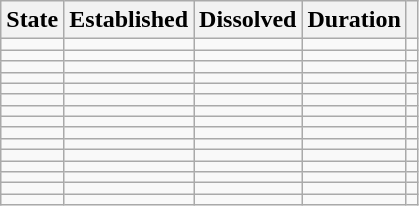<table class="wikitable sortable" style=text-align:center>
<tr>
<th scope="col">State</th>
<th scope="col">Established</th>
<th scope="col">Dissolved</th>
<th scope="col">Duration</th>
<th scope="col" class="unsortable"></th>
</tr>
<tr>
<td align="left"></td>
<td></td>
<td></td>
<td></td>
<td></td>
</tr>
<tr>
<td align="left"></td>
<td></td>
<td></td>
<td></td>
<td></td>
</tr>
<tr>
<td align="left"></td>
<td></td>
<td></td>
<td></td>
<td></td>
</tr>
<tr>
<td align="left"></td>
<td></td>
<td></td>
<td></td>
<td></td>
</tr>
<tr>
<td align="left"></td>
<td></td>
<td></td>
<td></td>
<td></td>
</tr>
<tr>
<td align="left"></td>
<td></td>
<td></td>
<td></td>
<td></td>
</tr>
<tr>
<td align="left"></td>
<td></td>
<td></td>
<td></td>
<td></td>
</tr>
<tr>
<td align="left"></td>
<td></td>
<td></td>
<td></td>
<td></td>
</tr>
<tr>
<td align="left"></td>
<td></td>
<td></td>
<td></td>
<td></td>
</tr>
<tr>
<td align="left"></td>
<td></td>
<td></td>
<td></td>
<td></td>
</tr>
<tr>
<td align="left"></td>
<td></td>
<td></td>
<td></td>
<td></td>
</tr>
<tr>
<td align="left"></td>
<td></td>
<td></td>
<td></td>
<td></td>
</tr>
<tr>
<td align="left"></td>
<td></td>
<td></td>
<td></td>
<td></td>
</tr>
<tr>
<td align="left"></td>
<td></td>
<td></td>
<td></td>
<td></td>
</tr>
<tr>
<td align="left"></td>
<td></td>
<td></td>
<td></td>
<td></td>
</tr>
</table>
